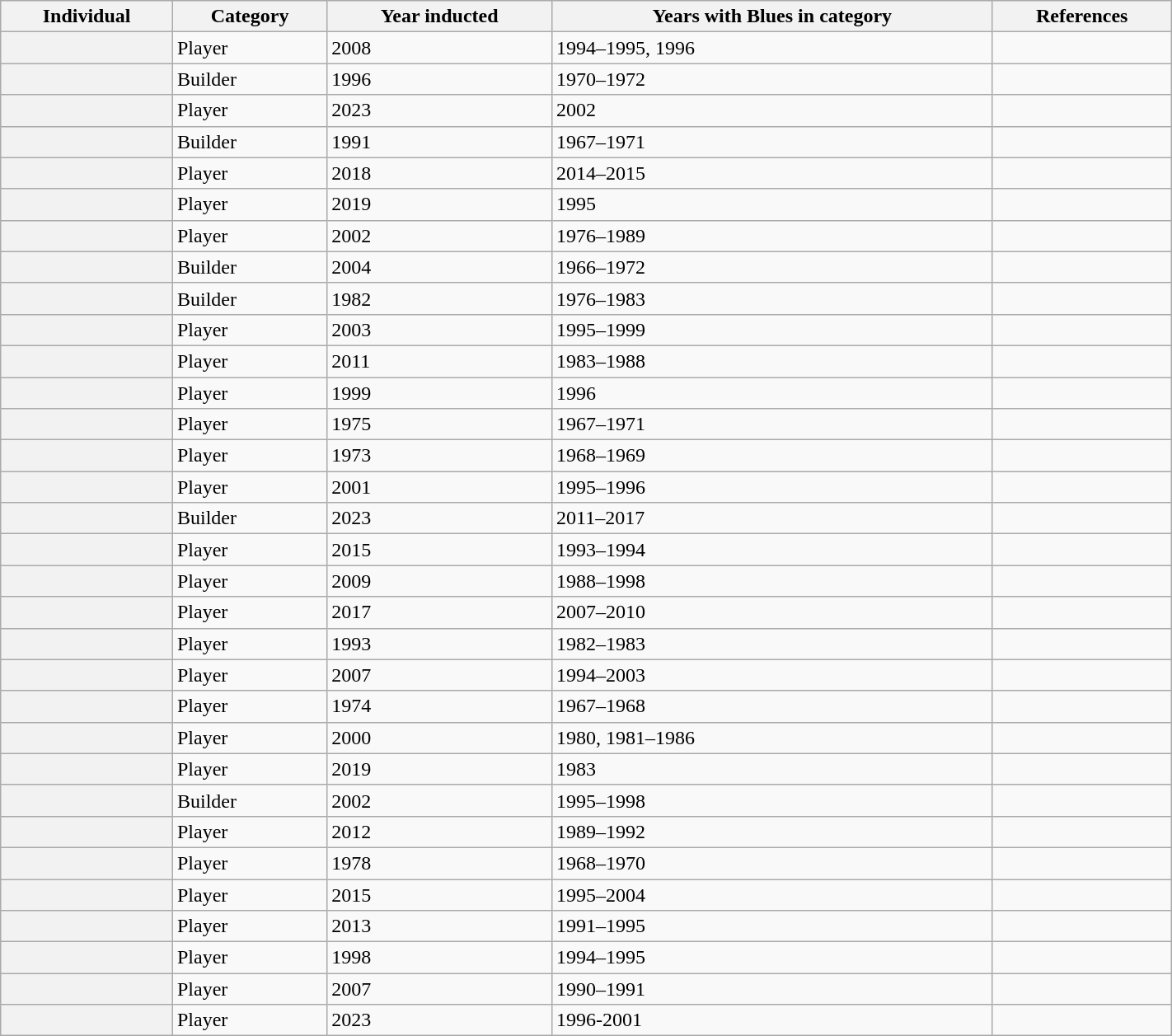<table class="wikitable sortable" width="75%">
<tr>
<th scope="col">Individual</th>
<th scope="col">Category</th>
<th scope="col">Year inducted</th>
<th scope="col">Years with Blues in category</th>
<th scope="col" class="unsortable">References</th>
</tr>
<tr>
<th scope="row"></th>
<td>Player</td>
<td>2008</td>
<td>1994–1995, 1996</td>
<td></td>
</tr>
<tr>
<th scope="row"></th>
<td>Builder</td>
<td>1996</td>
<td>1970–1972</td>
<td></td>
</tr>
<tr>
<th scope="row"></th>
<td>Player</td>
<td>2023</td>
<td>2002</td>
<td></td>
</tr>
<tr>
<th scope="row"></th>
<td>Builder</td>
<td>1991</td>
<td>1967–1971</td>
<td></td>
</tr>
<tr>
<th scope="row"></th>
<td>Player</td>
<td>2018</td>
<td>2014–2015</td>
<td></td>
</tr>
<tr>
<th scope="row"></th>
<td>Player</td>
<td>2019</td>
<td>1995</td>
<td></td>
</tr>
<tr>
<th scope="row"></th>
<td>Player</td>
<td>2002</td>
<td>1976–1989</td>
<td></td>
</tr>
<tr>
<th scope="row"></th>
<td>Builder</td>
<td>2004</td>
<td>1966–1972</td>
<td></td>
</tr>
<tr>
<th scope="row"></th>
<td>Builder</td>
<td>1982</td>
<td>1976–1983</td>
<td></td>
</tr>
<tr>
<th scope="row"></th>
<td>Player</td>
<td>2003</td>
<td>1995–1999</td>
<td></td>
</tr>
<tr>
<th scope="row"></th>
<td>Player</td>
<td>2011</td>
<td>1983–1988</td>
<td></td>
</tr>
<tr>
<th scope="row"></th>
<td>Player</td>
<td>1999</td>
<td>1996</td>
<td></td>
</tr>
<tr>
<th scope="row"></th>
<td>Player</td>
<td>1975</td>
<td>1967–1971</td>
<td></td>
</tr>
<tr>
<th scope="row"></th>
<td>Player</td>
<td>1973</td>
<td>1968–1969</td>
<td></td>
</tr>
<tr>
<th scope="row"></th>
<td>Player</td>
<td>2001</td>
<td>1995–1996</td>
<td></td>
</tr>
<tr>
<th scope="row"></th>
<td>Builder</td>
<td>2023</td>
<td>2011–2017</td>
<td></td>
</tr>
<tr>
<th scope="row"></th>
<td>Player</td>
<td>2015</td>
<td>1993–1994</td>
<td></td>
</tr>
<tr>
<th scope="row"></th>
<td>Player</td>
<td>2009</td>
<td>1988–1998</td>
<td></td>
</tr>
<tr>
<th scope="row"></th>
<td>Player</td>
<td>2017</td>
<td>2007–2010</td>
<td></td>
</tr>
<tr>
<th scope="row"></th>
<td>Player</td>
<td>1993</td>
<td>1982–1983</td>
<td></td>
</tr>
<tr>
<th scope="row"></th>
<td>Player</td>
<td>2007</td>
<td>1994–2003</td>
<td></td>
</tr>
<tr>
<th scope="row"></th>
<td>Player</td>
<td>1974</td>
<td>1967–1968</td>
<td></td>
</tr>
<tr>
<th scope="row"></th>
<td>Player</td>
<td>2000</td>
<td>1980, 1981–1986</td>
<td></td>
</tr>
<tr>
<th scope="row"></th>
<td>Player</td>
<td>2019</td>
<td>1983</td>
<td></td>
</tr>
<tr>
<th scope="row"></th>
<td>Builder</td>
<td>2002</td>
<td>1995–1998</td>
<td></td>
</tr>
<tr>
<th scope="row"></th>
<td>Player</td>
<td>2012</td>
<td>1989–1992</td>
<td></td>
</tr>
<tr>
<th scope="row"></th>
<td>Player</td>
<td>1978</td>
<td>1968–1970</td>
<td></td>
</tr>
<tr>
<th scope="row"></th>
<td>Player</td>
<td>2015</td>
<td>1995–2004</td>
<td></td>
</tr>
<tr>
<th scope="row"></th>
<td>Player</td>
<td>2013</td>
<td>1991–1995</td>
<td></td>
</tr>
<tr>
<th scope="row"></th>
<td>Player</td>
<td>1998</td>
<td>1994–1995</td>
<td></td>
</tr>
<tr>
<th scope="row"></th>
<td>Player</td>
<td>2007</td>
<td>1990–1991</td>
<td></td>
</tr>
<tr>
<th scope="row"></th>
<td>Player</td>
<td>2023</td>
<td>1996-2001</td>
<td></td>
</tr>
</table>
